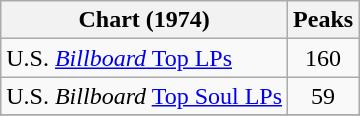<table class="wikitable">
<tr>
<th>Chart (1974)</th>
<th>Peaks<br></th>
</tr>
<tr>
<td>U.S. <a href='#'><em>Billboard</em> Top LPs</a></td>
<td align="center">160</td>
</tr>
<tr>
<td>U.S. <em>Billboard</em> <a href='#'>Top Soul LPs</a></td>
<td align="center">59</td>
</tr>
<tr>
</tr>
</table>
